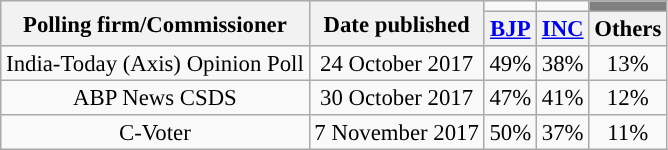<table class="wikitable" style="text-align:center;font-size:95%;line-height:16px;">
<tr>
<th class="wikitable" rowspan="2">Polling firm/Commissioner</th>
<th class="wikitable" rowspan="2">Date published</th>
<td></td>
<td></td>
<td style="background:gray;"></td>
</tr>
<tr>
<th class="wikitable"><a href='#'>BJP</a></th>
<th class="wikitable"><a href='#'>INC</a></th>
<th class="wikitable">Others</th>
</tr>
<tr>
<td>India-Today (Axis) Opinion Poll</td>
<td>24 October 2017</td>
<td>49%<br></td>
<td>38%<br></td>
<td>13%<br></td>
</tr>
<tr>
<td>ABP News CSDS</td>
<td>30 October 2017</td>
<td>47%<br></td>
<td>41%<br></td>
<td>12%<br></td>
</tr>
<tr>
<td>C-Voter</td>
<td>7 November 2017</td>
<td>50%<br></td>
<td>37%<br></td>
<td>11%<br></td>
</tr>
</table>
